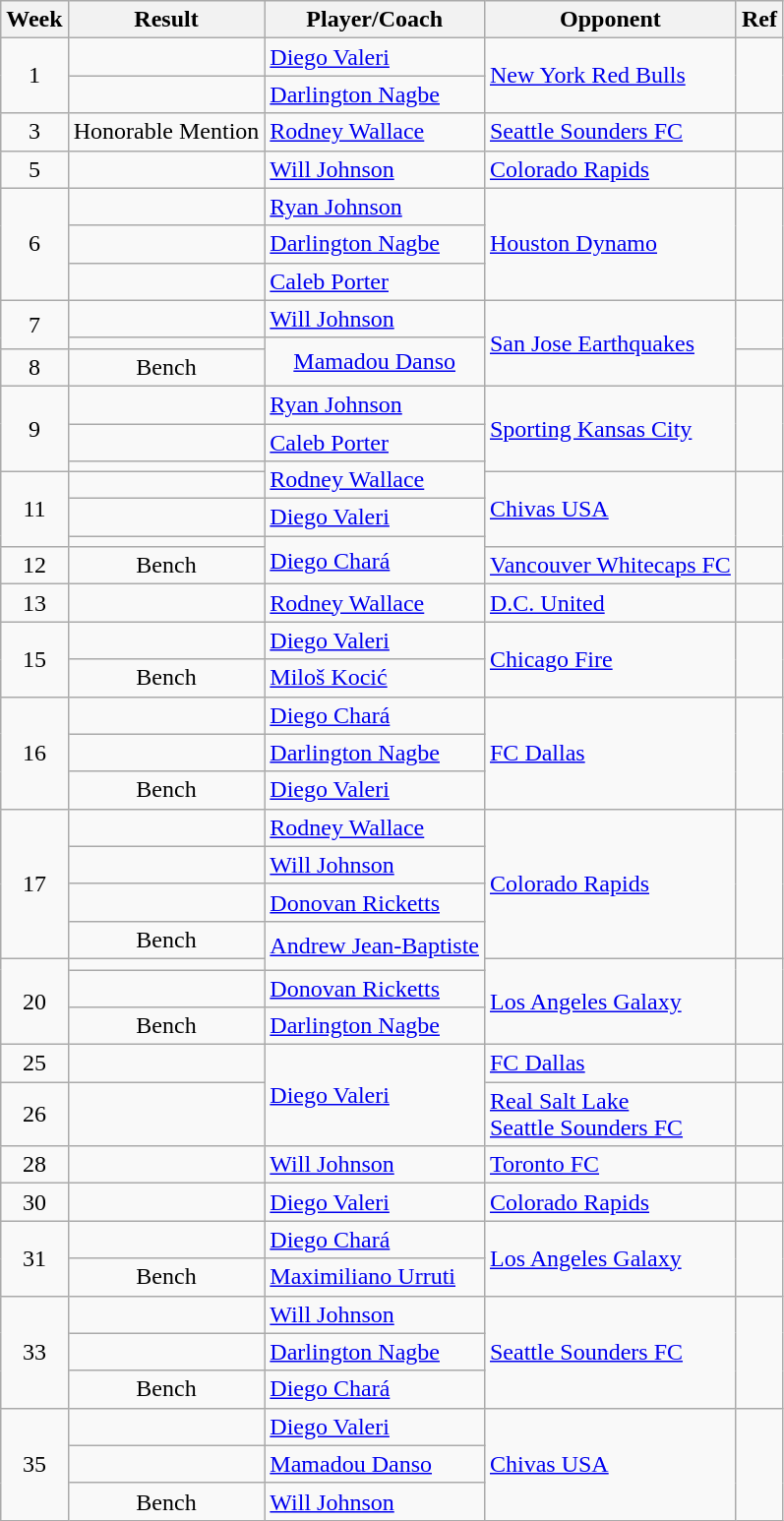<table class=wikitable>
<tr>
<th>Week</th>
<th>Result</th>
<th>Player/Coach</th>
<th>Opponent</th>
<th>Ref</th>
</tr>
<tr>
<td align=center rowspan=2>1</td>
<td></td>
<td> <a href='#'>Diego Valeri</a></td>
<td rowspan=2><a href='#'>New York Red Bulls</a></td>
<td rowspan=2></td>
</tr>
<tr>
<td></td>
<td> <a href='#'>Darlington Nagbe</a></td>
</tr>
<tr>
<td align=center>3</td>
<td>Honorable Mention</td>
<td> <a href='#'>Rodney Wallace</a></td>
<td><a href='#'>Seattle Sounders FC</a></td>
<td></td>
</tr>
<tr>
<td align=center>5</td>
<td></td>
<td> <a href='#'>Will Johnson</a></td>
<td><a href='#'>Colorado Rapids</a></td>
<td></td>
</tr>
<tr>
<td align=center rowspan=3>6</td>
<td></td>
<td> <a href='#'>Ryan Johnson</a></td>
<td rowspan=3><a href='#'>Houston Dynamo</a></td>
<td rowspan=3></td>
</tr>
<tr>
<td></td>
<td> <a href='#'>Darlington Nagbe</a></td>
</tr>
<tr>
<td></td>
<td> <a href='#'>Caleb Porter</a></td>
</tr>
<tr>
<td align=center rowspan=2>7</td>
<td></td>
<td> <a href='#'>Will Johnson</a></td>
<td rowspan=3><a href='#'>San Jose Earthquakes</a></td>
<td rowspan=2></td>
</tr>
<tr>
<td></td>
<td align=center rowspan=2> <a href='#'>Mamadou Danso</a></td>
</tr>
<tr>
<td align=center>8</td>
<td align=center>Bench</td>
<td></td>
</tr>
<tr>
<td align=center rowspan=3>9</td>
<td></td>
<td> <a href='#'>Ryan Johnson</a></td>
<td rowspan=3><a href='#'>Sporting Kansas City</a></td>
<td rowspan=3></td>
</tr>
<tr>
<td></td>
<td> <a href='#'>Caleb Porter</a></td>
</tr>
<tr>
<td></td>
<td rowspan=2> <a href='#'>Rodney Wallace</a></td>
</tr>
<tr>
<td align=center rowspan=3>11</td>
<td></td>
<td rowspan=3><a href='#'>Chivas USA</a></td>
<td rowspan=3></td>
</tr>
<tr>
<td></td>
<td> <a href='#'>Diego Valeri</a></td>
</tr>
<tr>
<td></td>
<td rowspan=2> <a href='#'>Diego Chará</a></td>
</tr>
<tr>
<td align=center>12</td>
<td align=center>Bench</td>
<td><a href='#'>Vancouver Whitecaps FC</a></td>
<td></td>
</tr>
<tr>
<td align=center>13</td>
<td></td>
<td> <a href='#'>Rodney Wallace</a></td>
<td><a href='#'>D.C. United</a></td>
<td></td>
</tr>
<tr>
<td align=center rowspan=2>15</td>
<td></td>
<td> <a href='#'>Diego Valeri</a></td>
<td rowspan=2><a href='#'>Chicago Fire</a></td>
<td rowspan=2></td>
</tr>
<tr>
<td align=center>Bench</td>
<td> <a href='#'>Miloš Kocić</a></td>
</tr>
<tr>
<td align=center rowspan=3>16</td>
<td></td>
<td> <a href='#'>Diego Chará</a></td>
<td rowspan=3><a href='#'>FC Dallas</a></td>
<td rowspan=3></td>
</tr>
<tr>
<td></td>
<td> <a href='#'>Darlington Nagbe</a></td>
</tr>
<tr>
<td align=center>Bench</td>
<td> <a href='#'>Diego Valeri</a></td>
</tr>
<tr>
<td align=center rowspan=4>17</td>
<td></td>
<td> <a href='#'>Rodney Wallace</a></td>
<td rowspan=4><a href='#'>Colorado Rapids</a></td>
<td rowspan=4></td>
</tr>
<tr>
<td></td>
<td> <a href='#'>Will Johnson</a></td>
</tr>
<tr>
<td></td>
<td> <a href='#'>Donovan Ricketts</a></td>
</tr>
<tr>
<td align=center>Bench</td>
<td rowspan=2> <a href='#'>Andrew Jean-Baptiste</a></td>
</tr>
<tr>
<td align=center rowspan=3>20</td>
<td></td>
<td rowspan=3><a href='#'>Los Angeles Galaxy</a></td>
<td rowspan=3></td>
</tr>
<tr>
<td></td>
<td> <a href='#'>Donovan Ricketts</a></td>
</tr>
<tr>
<td align=center>Bench</td>
<td> <a href='#'>Darlington Nagbe</a></td>
</tr>
<tr>
<td align=center>25</td>
<td></td>
<td rowspan=2> <a href='#'>Diego Valeri</a></td>
<td><a href='#'>FC Dallas</a></td>
<td></td>
</tr>
<tr>
<td align=center>26</td>
<td></td>
<td><a href='#'>Real Salt Lake</a><br><a href='#'>Seattle Sounders FC</a></td>
<td></td>
</tr>
<tr>
<td align=center>28</td>
<td></td>
<td> <a href='#'>Will Johnson</a></td>
<td><a href='#'>Toronto FC</a></td>
<td></td>
</tr>
<tr>
<td align=center>30</td>
<td></td>
<td> <a href='#'>Diego Valeri</a></td>
<td><a href='#'>Colorado Rapids</a></td>
<td></td>
</tr>
<tr>
<td align=center rowspan=2>31</td>
<td></td>
<td> <a href='#'>Diego Chará</a></td>
<td rowspan=2><a href='#'>Los Angeles Galaxy</a></td>
<td rowspan=2></td>
</tr>
<tr>
<td align=center>Bench</td>
<td> <a href='#'>Maximiliano Urruti</a></td>
</tr>
<tr>
<td align=center rowspan=3>33</td>
<td></td>
<td> <a href='#'>Will Johnson</a></td>
<td rowspan=3><a href='#'>Seattle Sounders FC</a></td>
<td rowspan=3></td>
</tr>
<tr>
<td></td>
<td> <a href='#'>Darlington Nagbe</a></td>
</tr>
<tr>
<td align=center>Bench</td>
<td> <a href='#'>Diego Chará</a></td>
</tr>
<tr>
<td align=center rowspan=3>35</td>
<td></td>
<td> <a href='#'>Diego Valeri</a></td>
<td rowspan=3><a href='#'>Chivas USA</a></td>
<td rowspan=3></td>
</tr>
<tr>
<td></td>
<td> <a href='#'>Mamadou Danso</a></td>
</tr>
<tr>
<td align=center>Bench</td>
<td> <a href='#'>Will Johnson</a></td>
</tr>
</table>
